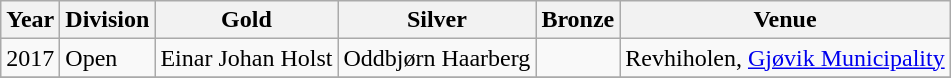<table class="wikitable sortable" style="text-align: left;">
<tr>
<th>Year</th>
<th>Division</th>
<th> Gold</th>
<th> Silver</th>
<th> Bronze</th>
<th>Venue</th>
</tr>
<tr>
<td>2017</td>
<td>Open</td>
<td> Einar Johan Holst</td>
<td> Oddbjørn Haarberg</td>
<td></td>
<td>Revhiholen, <a href='#'>Gjøvik Municipality</a></td>
</tr>
<tr>
</tr>
</table>
